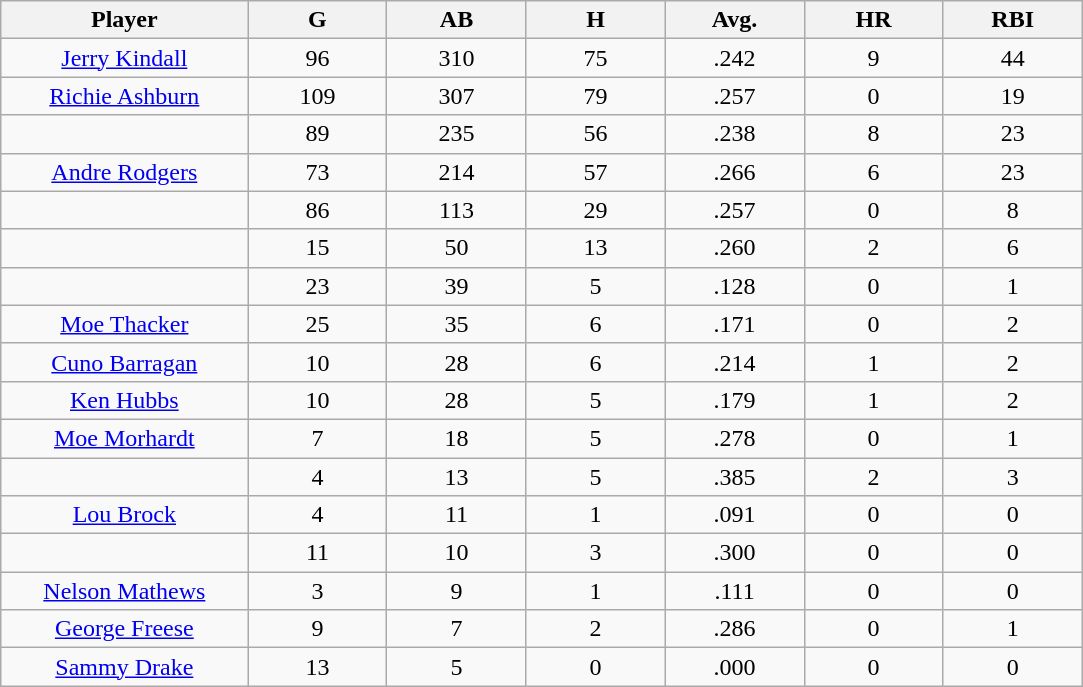<table class="wikitable sortable">
<tr>
<th bgcolor="#DDDDFF" width="16%">Player</th>
<th bgcolor="#DDDDFF" width="9%">G</th>
<th bgcolor="#DDDDFF" width="9%">AB</th>
<th bgcolor="#DDDDFF" width="9%">H</th>
<th bgcolor="#DDDDFF" width="9%">Avg.</th>
<th bgcolor="#DDDDFF" width="9%">HR</th>
<th bgcolor="#DDDDFF" width="9%">RBI</th>
</tr>
<tr align="center">
<td><a href='#'>Jerry Kindall</a></td>
<td>96</td>
<td>310</td>
<td>75</td>
<td>.242</td>
<td>9</td>
<td>44</td>
</tr>
<tr align="center">
<td><a href='#'>Richie Ashburn</a></td>
<td>109</td>
<td>307</td>
<td>79</td>
<td>.257</td>
<td>0</td>
<td>19</td>
</tr>
<tr align="center">
<td></td>
<td>89</td>
<td>235</td>
<td>56</td>
<td>.238</td>
<td>8</td>
<td>23</td>
</tr>
<tr align="center">
<td><a href='#'>Andre Rodgers</a></td>
<td>73</td>
<td>214</td>
<td>57</td>
<td>.266</td>
<td>6</td>
<td>23</td>
</tr>
<tr align="center">
<td></td>
<td>86</td>
<td>113</td>
<td>29</td>
<td>.257</td>
<td>0</td>
<td>8</td>
</tr>
<tr align="center">
<td></td>
<td>15</td>
<td>50</td>
<td>13</td>
<td>.260</td>
<td>2</td>
<td>6</td>
</tr>
<tr align="center">
<td></td>
<td>23</td>
<td>39</td>
<td>5</td>
<td>.128</td>
<td>0</td>
<td>1</td>
</tr>
<tr align="center">
<td><a href='#'>Moe Thacker</a></td>
<td>25</td>
<td>35</td>
<td>6</td>
<td>.171</td>
<td>0</td>
<td>2</td>
</tr>
<tr align="center">
<td><a href='#'>Cuno Barragan</a></td>
<td>10</td>
<td>28</td>
<td>6</td>
<td>.214</td>
<td>1</td>
<td>2</td>
</tr>
<tr align="center">
<td><a href='#'>Ken Hubbs</a></td>
<td>10</td>
<td>28</td>
<td>5</td>
<td>.179</td>
<td>1</td>
<td>2</td>
</tr>
<tr align="center">
<td><a href='#'>Moe Morhardt</a></td>
<td>7</td>
<td>18</td>
<td>5</td>
<td>.278</td>
<td>0</td>
<td>1</td>
</tr>
<tr align="center">
<td></td>
<td>4</td>
<td>13</td>
<td>5</td>
<td>.385</td>
<td>2</td>
<td>3</td>
</tr>
<tr align="center">
<td><a href='#'>Lou Brock</a></td>
<td>4</td>
<td>11</td>
<td>1</td>
<td>.091</td>
<td>0</td>
<td>0</td>
</tr>
<tr align="center">
<td></td>
<td>11</td>
<td>10</td>
<td>3</td>
<td>.300</td>
<td>0</td>
<td>0</td>
</tr>
<tr align="center">
<td><a href='#'>Nelson Mathews</a></td>
<td>3</td>
<td>9</td>
<td>1</td>
<td>.111</td>
<td>0</td>
<td>0</td>
</tr>
<tr align="center">
<td><a href='#'>George Freese</a></td>
<td>9</td>
<td>7</td>
<td>2</td>
<td>.286</td>
<td>0</td>
<td>1</td>
</tr>
<tr align="center">
<td><a href='#'>Sammy Drake</a></td>
<td>13</td>
<td>5</td>
<td>0</td>
<td>.000</td>
<td>0</td>
<td>0</td>
</tr>
</table>
